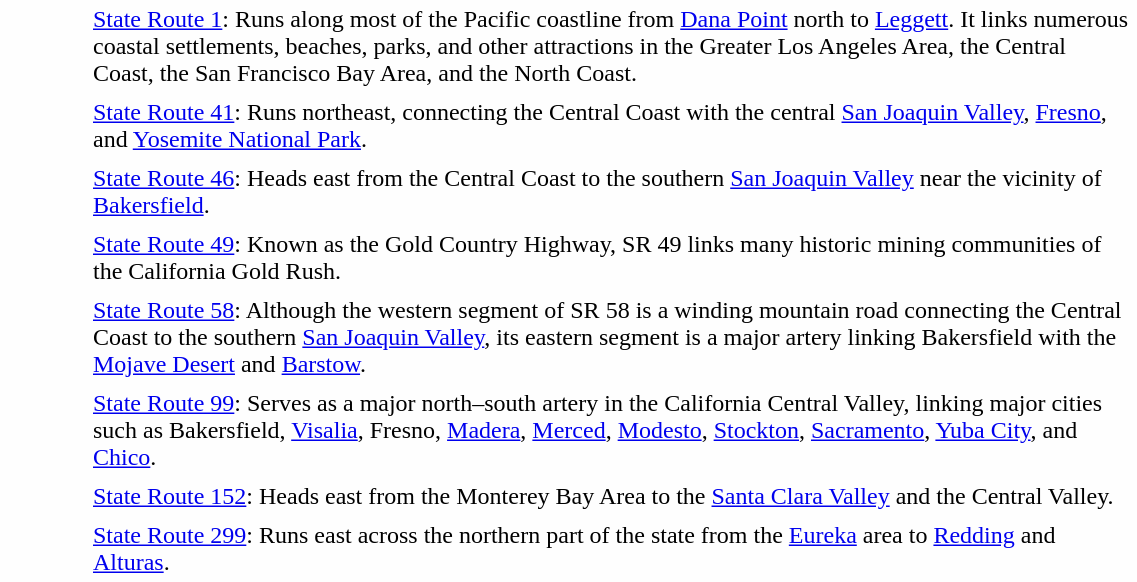<table style="width:60%;" cellpadding="4" cellspacing="0">
<tr>
<td style="width:50px; text-align:center; background:#fefefe;"></td>
<td style="background:#fefefe;"><a href='#'>State Route 1</a>: Runs along most of the Pacific coastline from <a href='#'>Dana Point</a> north to <a href='#'>Leggett</a>. It links numerous coastal settlements, beaches, parks, and other attractions in the Greater Los Angeles Area, the Central Coast, the San Francisco Bay Area, and the North Coast.</td>
</tr>
<tr>
<td style="width:50px; text-align:center; background:#fefefe;"></td>
<td style="background:#fefefe;"><a href='#'>State Route 41</a>: Runs northeast, connecting the Central Coast with the central <a href='#'>San Joaquin Valley</a>, <a href='#'>Fresno</a>, and <a href='#'>Yosemite National Park</a>.</td>
</tr>
<tr>
<td style="width:50px; text-align:center; background:#fefefe;"></td>
<td style="background:#fefefe;"><a href='#'>State Route 46</a>: Heads east from the Central Coast to the southern <a href='#'>San Joaquin Valley</a> near the vicinity of <a href='#'>Bakersfield</a>.</td>
</tr>
<tr>
<td style="width:50px; text-align:center; background:#fefefe;"></td>
<td style="background:#fefefe;"><a href='#'>State Route 49</a>: Known as the Gold Country Highway, SR 49 links many historic mining communities of the California Gold Rush.</td>
</tr>
<tr>
<td style="width:50px; text-align:center; background:#fefefe;"></td>
<td style="background:#fefefe;"><a href='#'>State Route 58</a>: Although the western segment of SR 58 is a winding mountain road connecting the Central Coast to the southern <a href='#'>San Joaquin Valley</a>, its eastern segment is a major artery linking Bakersfield with the <a href='#'>Mojave Desert</a> and <a href='#'>Barstow</a>.</td>
</tr>
<tr>
<td style="width:50px; text-align:center; background:#fefefe;"></td>
<td style="background:#fefefe;"><a href='#'>State Route 99</a>: Serves as a major north–south artery in the California Central Valley, linking major cities such as Bakersfield, <a href='#'>Visalia</a>, Fresno, <a href='#'>Madera</a>, <a href='#'>Merced</a>, <a href='#'>Modesto</a>, <a href='#'>Stockton</a>, <a href='#'>Sacramento</a>, <a href='#'>Yuba City</a>, and <a href='#'>Chico</a>.</td>
</tr>
<tr>
<td style="width:50px; text-align:center; background:#fefefe;"></td>
<td style="background:#fefefe;"><a href='#'>State Route 152</a>: Heads east from the Monterey Bay Area to the <a href='#'>Santa Clara Valley</a> and the Central Valley.</td>
</tr>
<tr>
<td style="width:50px; text-align:center; background:#fefefe;"></td>
<td style="background:#fefefe;"><a href='#'>State Route 299</a>: Runs east across the northern part of the state from the <a href='#'>Eureka</a> area to <a href='#'>Redding</a> and <a href='#'>Alturas</a>.</td>
</tr>
</table>
